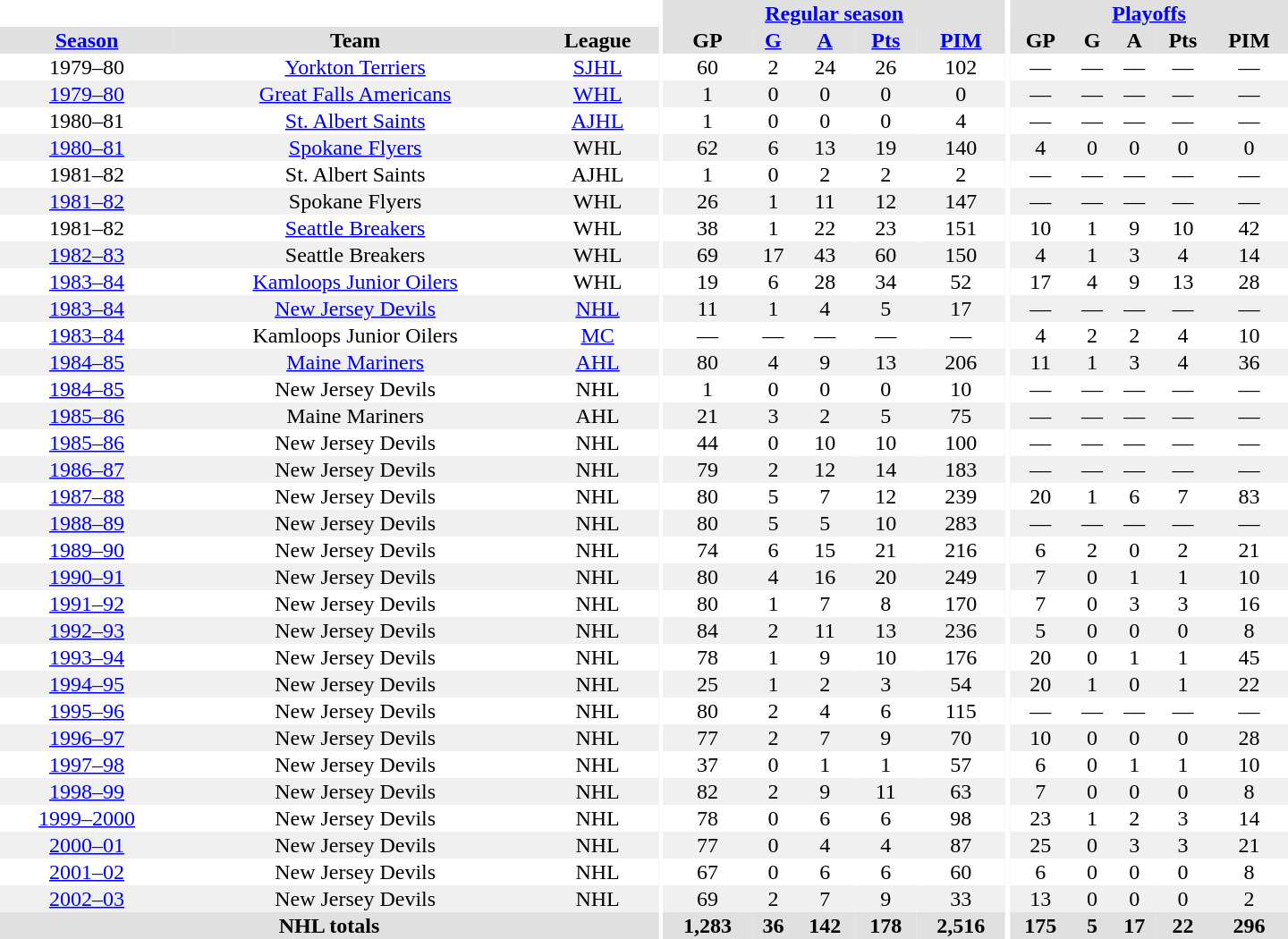<table border="0" cellpadding="1" cellspacing="0" style="text-align:center; width:60em">
<tr bgcolor="#e0e0e0">
<th colspan="3" bgcolor="#ffffff"></th>
<th rowspan="99" bgcolor="#ffffff"></th>
<th colspan="5"><a href='#'>Regular season</a></th>
<th rowspan="99" bgcolor="#ffffff"></th>
<th colspan="5"><a href='#'>Playoffs</a></th>
</tr>
<tr bgcolor="#e0e0e0">
<th><a href='#'>Season</a></th>
<th>Team</th>
<th>League</th>
<th>GP</th>
<th><a href='#'>G</a></th>
<th><a href='#'>A</a></th>
<th><a href='#'>Pts</a></th>
<th><a href='#'>PIM</a></th>
<th>GP</th>
<th>G</th>
<th>A</th>
<th>Pts</th>
<th>PIM</th>
</tr>
<tr>
<td>1979–80</td>
<td><a href='#'>Yorkton Terriers</a></td>
<td><a href='#'>SJHL</a></td>
<td>60</td>
<td>2</td>
<td>24</td>
<td>26</td>
<td>102</td>
<td>—</td>
<td>—</td>
<td>—</td>
<td>—</td>
<td>—</td>
</tr>
<tr bgcolor="#f0f0f0">
<td><a href='#'>1979–80</a></td>
<td><a href='#'>Great Falls Americans</a></td>
<td><a href='#'>WHL</a></td>
<td>1</td>
<td>0</td>
<td>0</td>
<td>0</td>
<td>0</td>
<td>—</td>
<td>—</td>
<td>—</td>
<td>—</td>
<td>—</td>
</tr>
<tr>
<td>1980–81</td>
<td><a href='#'>St. Albert Saints</a></td>
<td><a href='#'>AJHL</a></td>
<td>1</td>
<td>0</td>
<td>0</td>
<td>0</td>
<td>4</td>
<td>—</td>
<td>—</td>
<td>—</td>
<td>—</td>
<td>—</td>
</tr>
<tr bgcolor="#f0f0f0">
<td><a href='#'>1980–81</a></td>
<td><a href='#'>Spokane Flyers</a></td>
<td>WHL</td>
<td>62</td>
<td>6</td>
<td>13</td>
<td>19</td>
<td>140</td>
<td>4</td>
<td>0</td>
<td>0</td>
<td>0</td>
<td>0</td>
</tr>
<tr>
<td>1981–82</td>
<td>St. Albert Saints</td>
<td>AJHL</td>
<td>1</td>
<td>0</td>
<td>2</td>
<td>2</td>
<td>2</td>
<td>—</td>
<td>—</td>
<td>—</td>
<td>—</td>
<td>—</td>
</tr>
<tr bgcolor="#f0f0f0">
<td><a href='#'>1981–82</a></td>
<td>Spokane Flyers</td>
<td>WHL</td>
<td>26</td>
<td>1</td>
<td>11</td>
<td>12</td>
<td>147</td>
<td>—</td>
<td>—</td>
<td>—</td>
<td>—</td>
<td>—</td>
</tr>
<tr>
<td>1981–82</td>
<td><a href='#'>Seattle Breakers</a></td>
<td>WHL</td>
<td>38</td>
<td>1</td>
<td>22</td>
<td>23</td>
<td>151</td>
<td>10</td>
<td>1</td>
<td>9</td>
<td>10</td>
<td>42</td>
</tr>
<tr bgcolor="#f0f0f0">
<td><a href='#'>1982–83</a></td>
<td>Seattle Breakers</td>
<td>WHL</td>
<td>69</td>
<td>17</td>
<td>43</td>
<td>60</td>
<td>150</td>
<td>4</td>
<td>1</td>
<td>3</td>
<td>4</td>
<td>14</td>
</tr>
<tr>
<td><a href='#'>1983–84</a></td>
<td><a href='#'>Kamloops Junior Oilers</a></td>
<td>WHL</td>
<td>19</td>
<td>6</td>
<td>28</td>
<td>34</td>
<td>52</td>
<td>17</td>
<td>4</td>
<td>9</td>
<td>13</td>
<td>28</td>
</tr>
<tr bgcolor="#f0f0f0">
<td><a href='#'>1983–84</a></td>
<td><a href='#'>New Jersey Devils</a></td>
<td><a href='#'>NHL</a></td>
<td>11</td>
<td>1</td>
<td>4</td>
<td>5</td>
<td>17</td>
<td>—</td>
<td>—</td>
<td>—</td>
<td>—</td>
<td>—</td>
</tr>
<tr>
<td><a href='#'>1983–84</a></td>
<td>Kamloops Junior Oilers</td>
<td><a href='#'>MC</a></td>
<td>—</td>
<td>—</td>
<td>—</td>
<td>—</td>
<td>—</td>
<td>4</td>
<td>2</td>
<td>2</td>
<td>4</td>
<td>10</td>
</tr>
<tr bgcolor="#f0f0f0">
<td><a href='#'>1984–85</a></td>
<td><a href='#'>Maine Mariners</a></td>
<td><a href='#'>AHL</a></td>
<td>80</td>
<td>4</td>
<td>9</td>
<td>13</td>
<td>206</td>
<td>11</td>
<td>1</td>
<td>3</td>
<td>4</td>
<td>36</td>
</tr>
<tr>
<td><a href='#'>1984–85</a></td>
<td>New Jersey Devils</td>
<td>NHL</td>
<td>1</td>
<td>0</td>
<td>0</td>
<td>0</td>
<td>10</td>
<td>—</td>
<td>—</td>
<td>—</td>
<td>—</td>
<td>—</td>
</tr>
<tr bgcolor="#f0f0f0">
<td><a href='#'>1985–86</a></td>
<td>Maine Mariners</td>
<td>AHL</td>
<td>21</td>
<td>3</td>
<td>2</td>
<td>5</td>
<td>75</td>
<td>—</td>
<td>—</td>
<td>—</td>
<td>—</td>
<td>—</td>
</tr>
<tr>
<td><a href='#'>1985–86</a></td>
<td>New Jersey Devils</td>
<td>NHL</td>
<td>44</td>
<td>0</td>
<td>10</td>
<td>10</td>
<td>100</td>
<td>—</td>
<td>—</td>
<td>—</td>
<td>—</td>
<td>—</td>
</tr>
<tr bgcolor="#f0f0f0">
<td><a href='#'>1986–87</a></td>
<td>New Jersey Devils</td>
<td>NHL</td>
<td>79</td>
<td>2</td>
<td>12</td>
<td>14</td>
<td>183</td>
<td>—</td>
<td>—</td>
<td>—</td>
<td>—</td>
<td>—</td>
</tr>
<tr>
<td><a href='#'>1987–88</a></td>
<td>New Jersey Devils</td>
<td>NHL</td>
<td>80</td>
<td>5</td>
<td>7</td>
<td>12</td>
<td>239</td>
<td>20</td>
<td>1</td>
<td>6</td>
<td>7</td>
<td>83</td>
</tr>
<tr bgcolor="#f0f0f0">
<td><a href='#'>1988–89</a></td>
<td>New Jersey Devils</td>
<td>NHL</td>
<td>80</td>
<td>5</td>
<td>5</td>
<td>10</td>
<td>283</td>
<td>—</td>
<td>—</td>
<td>—</td>
<td>—</td>
<td>—</td>
</tr>
<tr>
<td><a href='#'>1989–90</a></td>
<td>New Jersey Devils</td>
<td>NHL</td>
<td>74</td>
<td>6</td>
<td>15</td>
<td>21</td>
<td>216</td>
<td>6</td>
<td>2</td>
<td>0</td>
<td>2</td>
<td>21</td>
</tr>
<tr bgcolor="#f0f0f0">
<td><a href='#'>1990–91</a></td>
<td>New Jersey Devils</td>
<td>NHL</td>
<td>80</td>
<td>4</td>
<td>16</td>
<td>20</td>
<td>249</td>
<td>7</td>
<td>0</td>
<td>1</td>
<td>1</td>
<td>10</td>
</tr>
<tr>
<td><a href='#'>1991–92</a></td>
<td>New Jersey Devils</td>
<td>NHL</td>
<td>80</td>
<td>1</td>
<td>7</td>
<td>8</td>
<td>170</td>
<td>7</td>
<td>0</td>
<td>3</td>
<td>3</td>
<td>16</td>
</tr>
<tr bgcolor="#f0f0f0">
<td><a href='#'>1992–93</a></td>
<td>New Jersey Devils</td>
<td>NHL</td>
<td>84</td>
<td>2</td>
<td>11</td>
<td>13</td>
<td>236</td>
<td>5</td>
<td>0</td>
<td>0</td>
<td>0</td>
<td>8</td>
</tr>
<tr>
<td><a href='#'>1993–94</a></td>
<td>New Jersey Devils</td>
<td>NHL</td>
<td>78</td>
<td>1</td>
<td>9</td>
<td>10</td>
<td>176</td>
<td>20</td>
<td>0</td>
<td>1</td>
<td>1</td>
<td>45</td>
</tr>
<tr bgcolor="#f0f0f0">
<td><a href='#'>1994–95</a></td>
<td>New Jersey Devils</td>
<td>NHL</td>
<td>25</td>
<td>1</td>
<td>2</td>
<td>3</td>
<td>54</td>
<td>20</td>
<td>1</td>
<td>0</td>
<td>1</td>
<td>22</td>
</tr>
<tr>
<td><a href='#'>1995–96</a></td>
<td>New Jersey Devils</td>
<td>NHL</td>
<td>80</td>
<td>2</td>
<td>4</td>
<td>6</td>
<td>115</td>
<td>—</td>
<td>—</td>
<td>—</td>
<td>—</td>
<td>—</td>
</tr>
<tr bgcolor="#f0f0f0">
<td><a href='#'>1996–97</a></td>
<td>New Jersey Devils</td>
<td>NHL</td>
<td>77</td>
<td>2</td>
<td>7</td>
<td>9</td>
<td>70</td>
<td>10</td>
<td>0</td>
<td>0</td>
<td>0</td>
<td>28</td>
</tr>
<tr>
<td><a href='#'>1997–98</a></td>
<td>New Jersey Devils</td>
<td>NHL</td>
<td>37</td>
<td>0</td>
<td>1</td>
<td>1</td>
<td>57</td>
<td>6</td>
<td>0</td>
<td>1</td>
<td>1</td>
<td>10</td>
</tr>
<tr bgcolor="#f0f0f0">
<td><a href='#'>1998–99</a></td>
<td>New Jersey Devils</td>
<td>NHL</td>
<td>82</td>
<td>2</td>
<td>9</td>
<td>11</td>
<td>63</td>
<td>7</td>
<td>0</td>
<td>0</td>
<td>0</td>
<td>8</td>
</tr>
<tr>
<td><a href='#'>1999–2000</a></td>
<td>New Jersey Devils</td>
<td>NHL</td>
<td>78</td>
<td>0</td>
<td>6</td>
<td>6</td>
<td>98</td>
<td>23</td>
<td>1</td>
<td>2</td>
<td>3</td>
<td>14</td>
</tr>
<tr bgcolor="#f0f0f0">
<td><a href='#'>2000–01</a></td>
<td>New Jersey Devils</td>
<td>NHL</td>
<td>77</td>
<td>0</td>
<td>4</td>
<td>4</td>
<td>87</td>
<td>25</td>
<td>0</td>
<td>3</td>
<td>3</td>
<td>21</td>
</tr>
<tr>
<td><a href='#'>2001–02</a></td>
<td>New Jersey Devils</td>
<td>NHL</td>
<td>67</td>
<td>0</td>
<td>6</td>
<td>6</td>
<td>60</td>
<td>6</td>
<td>0</td>
<td>0</td>
<td>0</td>
<td>8</td>
</tr>
<tr bgcolor="#f0f0f0">
<td><a href='#'>2002–03</a></td>
<td>New Jersey Devils</td>
<td>NHL</td>
<td>69</td>
<td>2</td>
<td>7</td>
<td>9</td>
<td>33</td>
<td>13</td>
<td>0</td>
<td>0</td>
<td>0</td>
<td>2</td>
</tr>
<tr style="background:#e0e0e0;">
<th colspan="3">NHL totals</th>
<th>1,283</th>
<th>36</th>
<th>142</th>
<th>178</th>
<th>2,516</th>
<th>175</th>
<th>5</th>
<th>17</th>
<th>22</th>
<th>296</th>
</tr>
</table>
